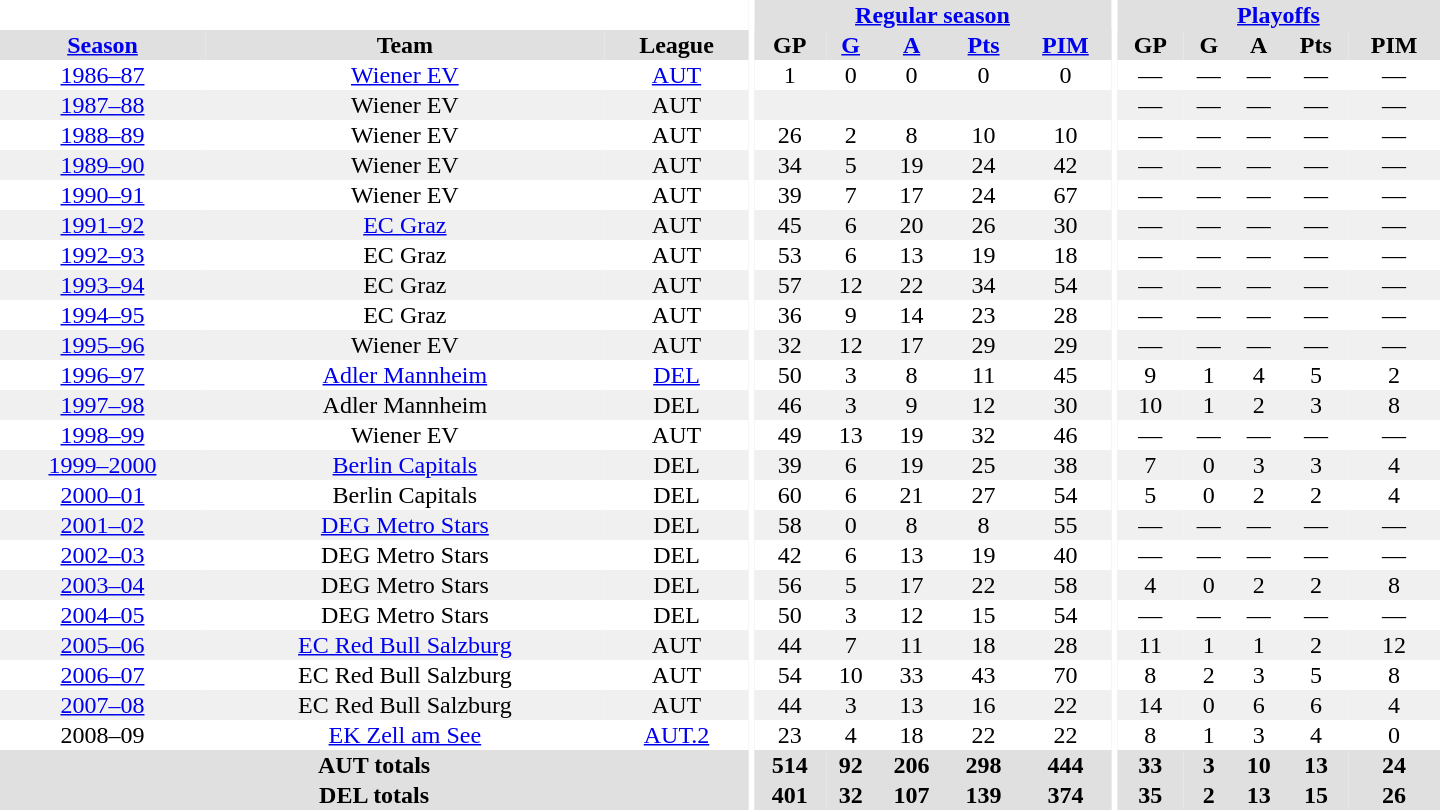<table border="0" cellpadding="1" cellspacing="0" style="text-align:center; width:60em">
<tr bgcolor="#e0e0e0">
<th colspan="3" bgcolor="#ffffff"></th>
<th rowspan="99" bgcolor="#ffffff"></th>
<th colspan="5"><a href='#'>Regular season</a></th>
<th rowspan="99" bgcolor="#ffffff"></th>
<th colspan="5"><a href='#'>Playoffs</a></th>
</tr>
<tr bgcolor="#e0e0e0">
<th><a href='#'>Season</a></th>
<th>Team</th>
<th>League</th>
<th>GP</th>
<th><a href='#'>G</a></th>
<th><a href='#'>A</a></th>
<th><a href='#'>Pts</a></th>
<th><a href='#'>PIM</a></th>
<th>GP</th>
<th>G</th>
<th>A</th>
<th>Pts</th>
<th>PIM</th>
</tr>
<tr>
<td><a href='#'>1986–87</a></td>
<td><a href='#'>Wiener EV</a></td>
<td><a href='#'>AUT</a></td>
<td>1</td>
<td>0</td>
<td>0</td>
<td>0</td>
<td>0</td>
<td>—</td>
<td>—</td>
<td>—</td>
<td>—</td>
<td>—</td>
</tr>
<tr bgcolor="#f0f0f0">
<td><a href='#'>1987–88</a></td>
<td>Wiener EV</td>
<td>AUT</td>
<td></td>
<td></td>
<td></td>
<td></td>
<td></td>
<td>—</td>
<td>—</td>
<td>—</td>
<td>—</td>
<td>—</td>
</tr>
<tr>
<td><a href='#'>1988–89</a></td>
<td>Wiener EV</td>
<td>AUT</td>
<td>26</td>
<td>2</td>
<td>8</td>
<td>10</td>
<td>10</td>
<td>—</td>
<td>—</td>
<td>—</td>
<td>—</td>
<td>—</td>
</tr>
<tr bgcolor="#f0f0f0">
<td><a href='#'>1989–90</a></td>
<td>Wiener EV</td>
<td>AUT</td>
<td>34</td>
<td>5</td>
<td>19</td>
<td>24</td>
<td>42</td>
<td>—</td>
<td>—</td>
<td>—</td>
<td>—</td>
<td>—</td>
</tr>
<tr>
<td><a href='#'>1990–91</a></td>
<td>Wiener EV</td>
<td>AUT</td>
<td>39</td>
<td>7</td>
<td>17</td>
<td>24</td>
<td>67</td>
<td>—</td>
<td>—</td>
<td>—</td>
<td>—</td>
<td>—</td>
</tr>
<tr bgcolor="#f0f0f0">
<td><a href='#'>1991–92</a></td>
<td><a href='#'>EC Graz</a></td>
<td>AUT</td>
<td>45</td>
<td>6</td>
<td>20</td>
<td>26</td>
<td>30</td>
<td>—</td>
<td>—</td>
<td>—</td>
<td>—</td>
<td>—</td>
</tr>
<tr>
<td><a href='#'>1992–93</a></td>
<td>EC Graz</td>
<td>AUT</td>
<td>53</td>
<td>6</td>
<td>13</td>
<td>19</td>
<td>18</td>
<td>—</td>
<td>—</td>
<td>—</td>
<td>—</td>
<td>—</td>
</tr>
<tr bgcolor="#f0f0f0">
<td><a href='#'>1993–94</a></td>
<td>EC Graz</td>
<td>AUT</td>
<td>57</td>
<td>12</td>
<td>22</td>
<td>34</td>
<td>54</td>
<td>—</td>
<td>—</td>
<td>—</td>
<td>—</td>
<td>—</td>
</tr>
<tr>
<td><a href='#'>1994–95</a></td>
<td>EC Graz</td>
<td>AUT</td>
<td>36</td>
<td>9</td>
<td>14</td>
<td>23</td>
<td>28</td>
<td>—</td>
<td>—</td>
<td>—</td>
<td>—</td>
<td>—</td>
</tr>
<tr bgcolor="#f0f0f0">
<td><a href='#'>1995–96</a></td>
<td>Wiener EV</td>
<td>AUT</td>
<td>32</td>
<td>12</td>
<td>17</td>
<td>29</td>
<td>29</td>
<td>—</td>
<td>—</td>
<td>—</td>
<td>—</td>
<td>—</td>
</tr>
<tr>
<td><a href='#'>1996–97</a></td>
<td><a href='#'>Adler Mannheim</a></td>
<td><a href='#'>DEL</a></td>
<td>50</td>
<td>3</td>
<td>8</td>
<td>11</td>
<td>45</td>
<td>9</td>
<td>1</td>
<td>4</td>
<td>5</td>
<td>2</td>
</tr>
<tr bgcolor="#f0f0f0">
<td><a href='#'>1997–98</a></td>
<td>Adler Mannheim</td>
<td>DEL</td>
<td>46</td>
<td>3</td>
<td>9</td>
<td>12</td>
<td>30</td>
<td>10</td>
<td>1</td>
<td>2</td>
<td>3</td>
<td>8</td>
</tr>
<tr>
<td><a href='#'>1998–99</a></td>
<td>Wiener EV</td>
<td>AUT</td>
<td>49</td>
<td>13</td>
<td>19</td>
<td>32</td>
<td>46</td>
<td>—</td>
<td>—</td>
<td>—</td>
<td>—</td>
<td>—</td>
</tr>
<tr bgcolor="#f0f0f0">
<td><a href='#'>1999–2000</a></td>
<td><a href='#'>Berlin Capitals</a></td>
<td>DEL</td>
<td>39</td>
<td>6</td>
<td>19</td>
<td>25</td>
<td>38</td>
<td>7</td>
<td>0</td>
<td>3</td>
<td>3</td>
<td>4</td>
</tr>
<tr>
<td><a href='#'>2000–01</a></td>
<td>Berlin Capitals</td>
<td>DEL</td>
<td>60</td>
<td>6</td>
<td>21</td>
<td>27</td>
<td>54</td>
<td>5</td>
<td>0</td>
<td>2</td>
<td>2</td>
<td>4</td>
</tr>
<tr bgcolor="#f0f0f0">
<td><a href='#'>2001–02</a></td>
<td><a href='#'>DEG Metro Stars</a></td>
<td>DEL</td>
<td>58</td>
<td>0</td>
<td>8</td>
<td>8</td>
<td>55</td>
<td>—</td>
<td>—</td>
<td>—</td>
<td>—</td>
<td>—</td>
</tr>
<tr>
<td><a href='#'>2002–03</a></td>
<td>DEG Metro Stars</td>
<td>DEL</td>
<td>42</td>
<td>6</td>
<td>13</td>
<td>19</td>
<td>40</td>
<td>—</td>
<td>—</td>
<td>—</td>
<td>—</td>
<td>—</td>
</tr>
<tr bgcolor="#f0f0f0">
<td><a href='#'>2003–04</a></td>
<td>DEG Metro Stars</td>
<td>DEL</td>
<td>56</td>
<td>5</td>
<td>17</td>
<td>22</td>
<td>58</td>
<td>4</td>
<td>0</td>
<td>2</td>
<td>2</td>
<td>8</td>
</tr>
<tr>
<td><a href='#'>2004–05</a></td>
<td>DEG Metro Stars</td>
<td>DEL</td>
<td>50</td>
<td>3</td>
<td>12</td>
<td>15</td>
<td>54</td>
<td>—</td>
<td>—</td>
<td>—</td>
<td>—</td>
<td>—</td>
</tr>
<tr bgcolor="#f0f0f0">
<td><a href='#'>2005–06</a></td>
<td><a href='#'>EC Red Bull Salzburg</a></td>
<td>AUT</td>
<td>44</td>
<td>7</td>
<td>11</td>
<td>18</td>
<td>28</td>
<td>11</td>
<td>1</td>
<td>1</td>
<td>2</td>
<td>12</td>
</tr>
<tr>
<td><a href='#'>2006–07</a></td>
<td>EC Red Bull Salzburg</td>
<td>AUT</td>
<td>54</td>
<td>10</td>
<td>33</td>
<td>43</td>
<td>70</td>
<td>8</td>
<td>2</td>
<td>3</td>
<td>5</td>
<td>8</td>
</tr>
<tr bgcolor="#f0f0f0">
<td><a href='#'>2007–08</a></td>
<td>EC Red Bull Salzburg</td>
<td>AUT</td>
<td>44</td>
<td>3</td>
<td>13</td>
<td>16</td>
<td>22</td>
<td>14</td>
<td>0</td>
<td>6</td>
<td>6</td>
<td>4</td>
</tr>
<tr>
<td>2008–09</td>
<td><a href='#'>EK Zell am See</a></td>
<td><a href='#'>AUT.2</a></td>
<td>23</td>
<td>4</td>
<td>18</td>
<td>22</td>
<td>22</td>
<td>8</td>
<td>1</td>
<td>3</td>
<td>4</td>
<td>0</td>
</tr>
<tr bgcolor="#e0e0e0">
<th colspan="3">AUT totals</th>
<th>514</th>
<th>92</th>
<th>206</th>
<th>298</th>
<th>444</th>
<th>33</th>
<th>3</th>
<th>10</th>
<th>13</th>
<th>24</th>
</tr>
<tr bgcolor="#e0e0e0">
<th colspan="3">DEL totals</th>
<th>401</th>
<th>32</th>
<th>107</th>
<th>139</th>
<th>374</th>
<th>35</th>
<th>2</th>
<th>13</th>
<th>15</th>
<th>26</th>
</tr>
</table>
